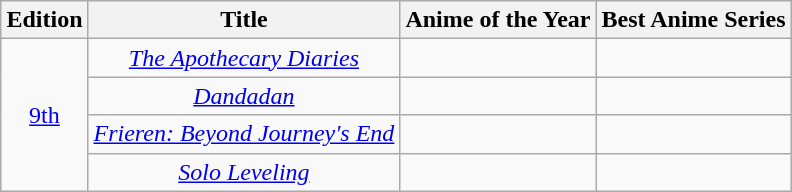<table class="wikitable plainrowheaders" style="text-align:center;margin:auto;">
<tr>
<th>Edition</th>
<th>Title</th>
<th>Anime of the Year</th>
<th>Best Anime Series</th>
</tr>
<tr>
<td rowspan="4"><a href='#'>9th</a></td>
<td><em><a href='#'>The Apothecary Diaries</a></em></td>
<td></td>
<td></td>
</tr>
<tr>
<td><em><a href='#'>Dandadan</a></em></td>
<td></td>
<td></td>
</tr>
<tr>
<td><em><a href='#'>Frieren: Beyond Journey's End</a></em></td>
<td></td>
<td></td>
</tr>
<tr>
<td><em><a href='#'>Solo Leveling</a></em></td>
<td></td>
<td></td>
</tr>
</table>
